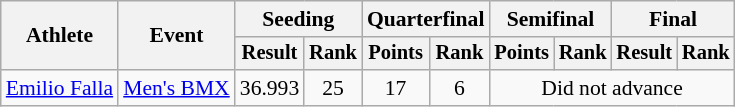<table class="wikitable" style="font-size:90%">
<tr>
<th rowspan="2">Athlete</th>
<th rowspan="2">Event</th>
<th colspan="2">Seeding</th>
<th colspan="2">Quarterfinal</th>
<th colspan="2">Semifinal</th>
<th colspan="2">Final</th>
</tr>
<tr style="font-size:95%">
<th>Result</th>
<th>Rank</th>
<th>Points</th>
<th>Rank</th>
<th>Points</th>
<th>Rank</th>
<th>Result</th>
<th>Rank</th>
</tr>
<tr align=center>
<td align=left><a href='#'>Emilio Falla</a></td>
<td align=left><a href='#'>Men's BMX</a></td>
<td>36.993</td>
<td>25</td>
<td>17</td>
<td>6</td>
<td colspan=4>Did not advance</td>
</tr>
</table>
